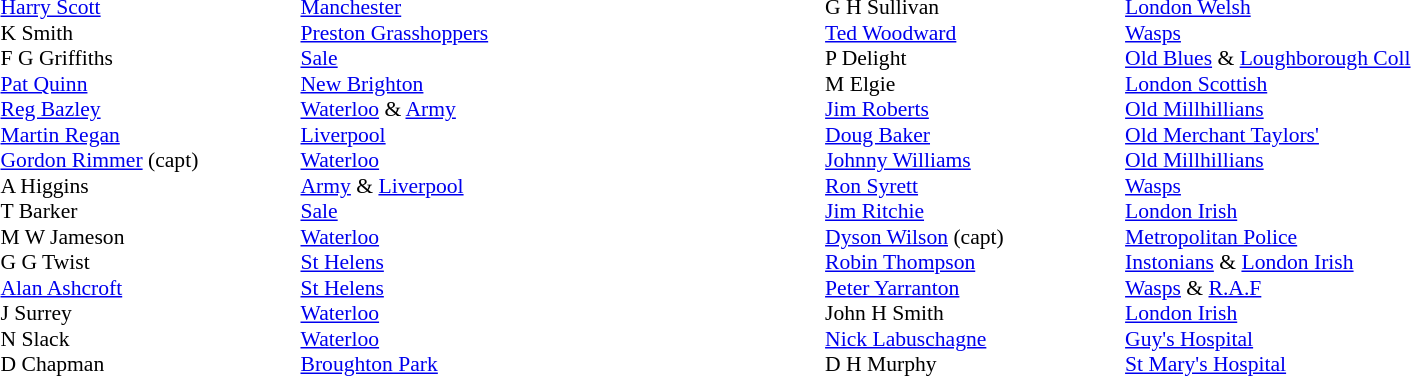<table width="80%">
<tr>
<td valign="top" width="50%"><br><table style="font-size: 90%" cellspacing="0" cellpadding="0">
<tr>
<th width="20"></th>
<th width="200"></th>
</tr>
<tr>
<td></td>
<td><a href='#'>Harry Scott</a></td>
<td><a href='#'>Manchester</a></td>
</tr>
<tr>
<td></td>
<td>K Smith</td>
<td><a href='#'>Preston Grasshoppers</a></td>
</tr>
<tr>
<td></td>
<td>F G Griffiths</td>
<td><a href='#'>Sale</a></td>
</tr>
<tr>
<td></td>
<td><a href='#'>Pat Quinn</a></td>
<td><a href='#'>New Brighton</a></td>
</tr>
<tr>
<td></td>
<td><a href='#'>Reg Bazley</a></td>
<td><a href='#'>Waterloo</a> & <a href='#'>Army</a></td>
</tr>
<tr>
<td></td>
<td><a href='#'>Martin Regan</a></td>
<td><a href='#'>Liverpool</a></td>
</tr>
<tr>
<td></td>
<td><a href='#'>Gordon Rimmer</a> (capt)</td>
<td><a href='#'>Waterloo</a></td>
</tr>
<tr>
<td></td>
<td>A Higgins</td>
<td><a href='#'>Army</a> & <a href='#'>Liverpool</a></td>
</tr>
<tr>
<td></td>
<td>T Barker</td>
<td><a href='#'>Sale</a></td>
</tr>
<tr>
<td></td>
<td>M W Jameson</td>
<td><a href='#'>Waterloo</a></td>
</tr>
<tr>
<td></td>
<td>G G Twist</td>
<td><a href='#'>St Helens</a></td>
</tr>
<tr>
<td></td>
<td><a href='#'>Alan Ashcroft</a></td>
<td><a href='#'>St Helens</a></td>
</tr>
<tr>
<td></td>
<td>J Surrey</td>
<td><a href='#'>Waterloo</a></td>
</tr>
<tr>
<td></td>
<td>N Slack</td>
<td><a href='#'>Waterloo</a></td>
</tr>
<tr>
<td></td>
<td>D Chapman</td>
<td><a href='#'>Broughton Park</a></td>
</tr>
<tr>
</tr>
</table>
</td>
<td valign="top" width="50%"><br><table style="font-size: 90%" cellspacing="0" cellpadding="0" align="center">
<tr>
<th width="20"></th>
<th width="200"></th>
</tr>
<tr>
<td></td>
<td>G H Sullivan</td>
<td><a href='#'>London Welsh</a></td>
</tr>
<tr>
<td></td>
<td><a href='#'>Ted Woodward</a></td>
<td><a href='#'>Wasps</a></td>
</tr>
<tr>
<td></td>
<td>P Delight</td>
<td><a href='#'>Old Blues</a> & <a href='#'>Loughborough Coll</a></td>
</tr>
<tr>
<td></td>
<td>M Elgie</td>
<td><a href='#'>London Scottish</a></td>
</tr>
<tr>
<td></td>
<td><a href='#'>Jim Roberts</a></td>
<td><a href='#'>Old Millhillians</a></td>
</tr>
<tr>
<td></td>
<td><a href='#'>Doug Baker</a></td>
<td><a href='#'>Old Merchant Taylors'</a></td>
</tr>
<tr>
<td></td>
<td><a href='#'>Johnny Williams</a></td>
<td><a href='#'>Old Millhillians</a></td>
</tr>
<tr>
<td></td>
<td><a href='#'>Ron Syrett</a></td>
<td><a href='#'>Wasps</a></td>
</tr>
<tr>
<td></td>
<td><a href='#'>Jim Ritchie</a></td>
<td><a href='#'>London Irish</a></td>
</tr>
<tr>
<td></td>
<td><a href='#'>Dyson Wilson</a> (capt)</td>
<td><a href='#'>Metropolitan Police</a></td>
</tr>
<tr>
<td></td>
<td><a href='#'>Robin Thompson</a></td>
<td><a href='#'>Instonians</a> & <a href='#'>London Irish</a></td>
</tr>
<tr>
<td></td>
<td><a href='#'>Peter Yarranton</a></td>
<td><a href='#'>Wasps</a> & <a href='#'>R.A.F</a></td>
</tr>
<tr>
<td></td>
<td>John H Smith</td>
<td><a href='#'>London Irish</a></td>
</tr>
<tr>
<td></td>
<td><a href='#'>Nick Labuschagne</a></td>
<td><a href='#'>Guy's Hospital</a></td>
</tr>
<tr>
<td></td>
<td>D H Murphy</td>
<td><a href='#'>St Mary's Hospital</a></td>
</tr>
<tr>
</tr>
</table>
</td>
</tr>
</table>
